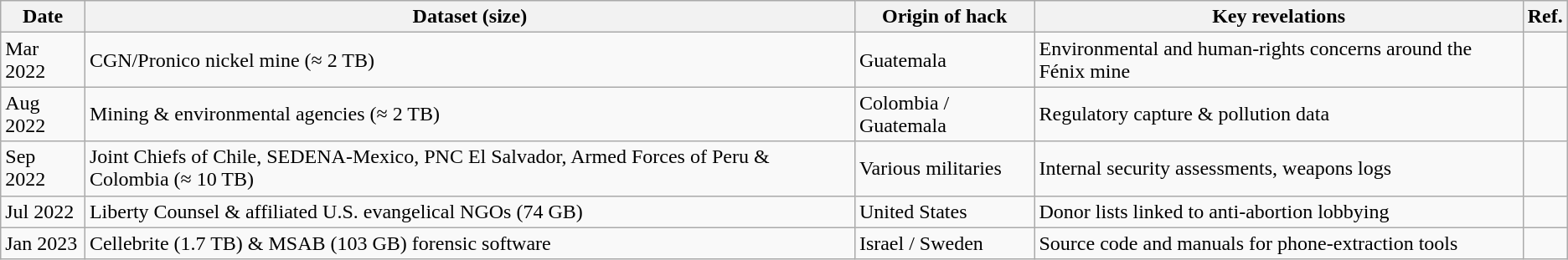<table class="wikitable sortable">
<tr>
<th>Date</th>
<th>Dataset (size)</th>
<th>Origin of hack</th>
<th>Key revelations</th>
<th>Ref.</th>
</tr>
<tr>
<td>Mar 2022</td>
<td>CGN/Pronico nickel mine (≈ 2 TB)</td>
<td>Guatemala</td>
<td>Environmental and human-rights concerns around the Fénix mine</td>
<td></td>
</tr>
<tr>
<td>Aug 2022</td>
<td>Mining & environmental agencies (≈ 2 TB)</td>
<td>Colombia / Guatemala</td>
<td>Regulatory capture & pollution data</td>
<td></td>
</tr>
<tr>
<td>Sep 2022</td>
<td>Joint Chiefs of Chile, SEDENA-Mexico, PNC El Salvador, Armed Forces of Peru & Colombia (≈ 10 TB)</td>
<td>Various militaries</td>
<td>Internal security assessments, weapons logs</td>
<td></td>
</tr>
<tr>
<td>Jul 2022</td>
<td>Liberty Counsel & affiliated U.S. evangelical NGOs (74 GB)</td>
<td>United States</td>
<td>Donor lists linked to anti-abortion lobbying</td>
<td></td>
</tr>
<tr>
<td>Jan 2023</td>
<td>Cellebrite (1.7 TB) & MSAB (103 GB) forensic software</td>
<td>Israel / Sweden</td>
<td>Source code and manuals for phone-extraction tools</td>
<td></td>
</tr>
</table>
